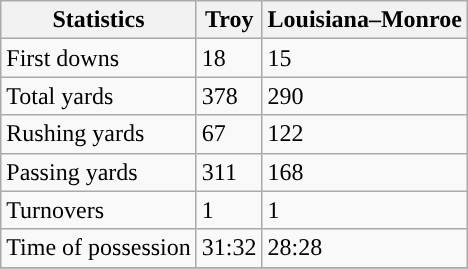<table class="wikitable">
<tr>
<th>Statistics</th>
<th>Troy</th>
<th>Louisiana–Monroe</th>
</tr>
<tr>
<td>First downs</td>
<td>18</td>
<td>15</td>
</tr>
<tr>
<td>Total yards</td>
<td>378</td>
<td>290</td>
</tr>
<tr>
<td>Rushing yards</td>
<td>67</td>
<td>122</td>
</tr>
<tr>
<td>Passing yards</td>
<td>311</td>
<td>168</td>
</tr>
<tr>
<td>Turnovers</td>
<td>1</td>
<td>1</td>
</tr>
<tr>
<td>Time of possession</td>
<td>31:32</td>
<td>28:28</td>
</tr>
<tr>
</tr>
</table>
